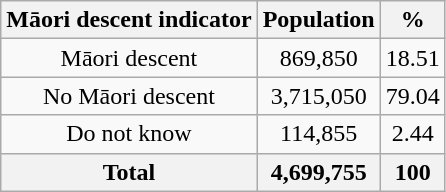<table class=wikitable style="text-align:center;">
<tr>
<th>Māori descent indicator</th>
<th>Population</th>
<th>%</th>
</tr>
<tr>
<td>Māori descent</td>
<td>869,850</td>
<td>18.51</td>
</tr>
<tr>
<td>No Māori descent</td>
<td>3,715,050</td>
<td>79.04</td>
</tr>
<tr>
<td>Do not know</td>
<td>114,855</td>
<td>2.44</td>
</tr>
<tr>
<th>Total</th>
<th>4,699,755</th>
<th>100</th>
</tr>
</table>
